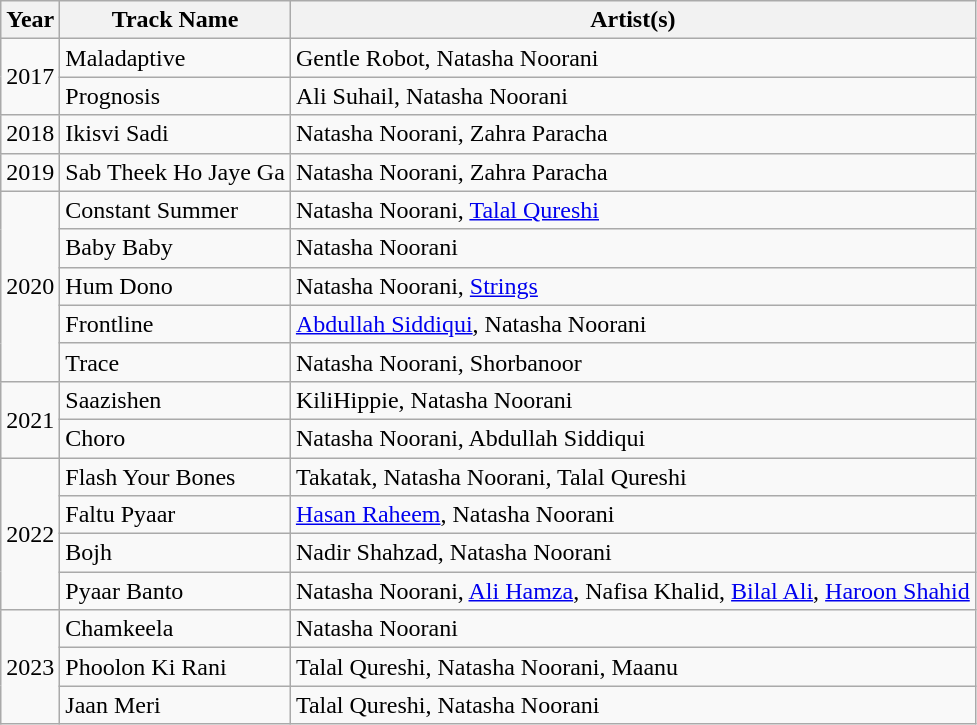<table class="wikitable">
<tr>
<th><strong>Year</strong></th>
<th><strong>Track Name</strong></th>
<th><strong>Artist(s)</strong></th>
</tr>
<tr>
<td rowspan="2">2017</td>
<td>Maladaptive</td>
<td>Gentle Robot, Natasha Noorani</td>
</tr>
<tr>
<td>Prognosis</td>
<td>Ali Suhail, Natasha Noorani</td>
</tr>
<tr>
<td>2018</td>
<td>Ikisvi Sadi</td>
<td>Natasha Noorani, Zahra Paracha</td>
</tr>
<tr>
<td>2019</td>
<td>Sab Theek Ho Jaye Ga</td>
<td>Natasha Noorani, Zahra Paracha</td>
</tr>
<tr>
<td rowspan="5">2020</td>
<td>Constant Summer</td>
<td>Natasha Noorani, <a href='#'>Talal Qureshi</a></td>
</tr>
<tr>
<td>Baby Baby</td>
<td>Natasha Noorani</td>
</tr>
<tr>
<td>Hum Dono</td>
<td>Natasha Noorani, <a href='#'>Strings</a></td>
</tr>
<tr>
<td>Frontline</td>
<td><a href='#'>Abdullah Siddiqui</a>, Natasha Noorani</td>
</tr>
<tr>
<td>Trace</td>
<td>Natasha Noorani, Shorbanoor</td>
</tr>
<tr>
<td rowspan="2">2021</td>
<td>Saazishen</td>
<td>KiliHippie, Natasha Noorani</td>
</tr>
<tr>
<td>Choro</td>
<td>Natasha Noorani, Abdullah Siddiqui</td>
</tr>
<tr>
<td rowspan="4">2022</td>
<td>Flash Your Bones</td>
<td>Takatak, Natasha Noorani, Talal Qureshi</td>
</tr>
<tr>
<td>Faltu Pyaar</td>
<td><a href='#'>Hasan Raheem</a>, Natasha Noorani</td>
</tr>
<tr>
<td>Bojh</td>
<td>Nadir Shahzad, Natasha Noorani</td>
</tr>
<tr>
<td>Pyaar Banto</td>
<td>Natasha Noorani, <a href='#'>Ali Hamza</a>, Nafisa Khalid, <a href='#'>Bilal Ali</a>, <a href='#'>Haroon Shahid</a></td>
</tr>
<tr>
<td rowspan="3">2023</td>
<td>Chamkeela</td>
<td>Natasha Noorani</td>
</tr>
<tr>
<td>Phoolon Ki Rani</td>
<td>Talal Qureshi, Natasha Noorani, Maanu</td>
</tr>
<tr>
<td>Jaan Meri</td>
<td>Talal Qureshi, Natasha Noorani</td>
</tr>
</table>
